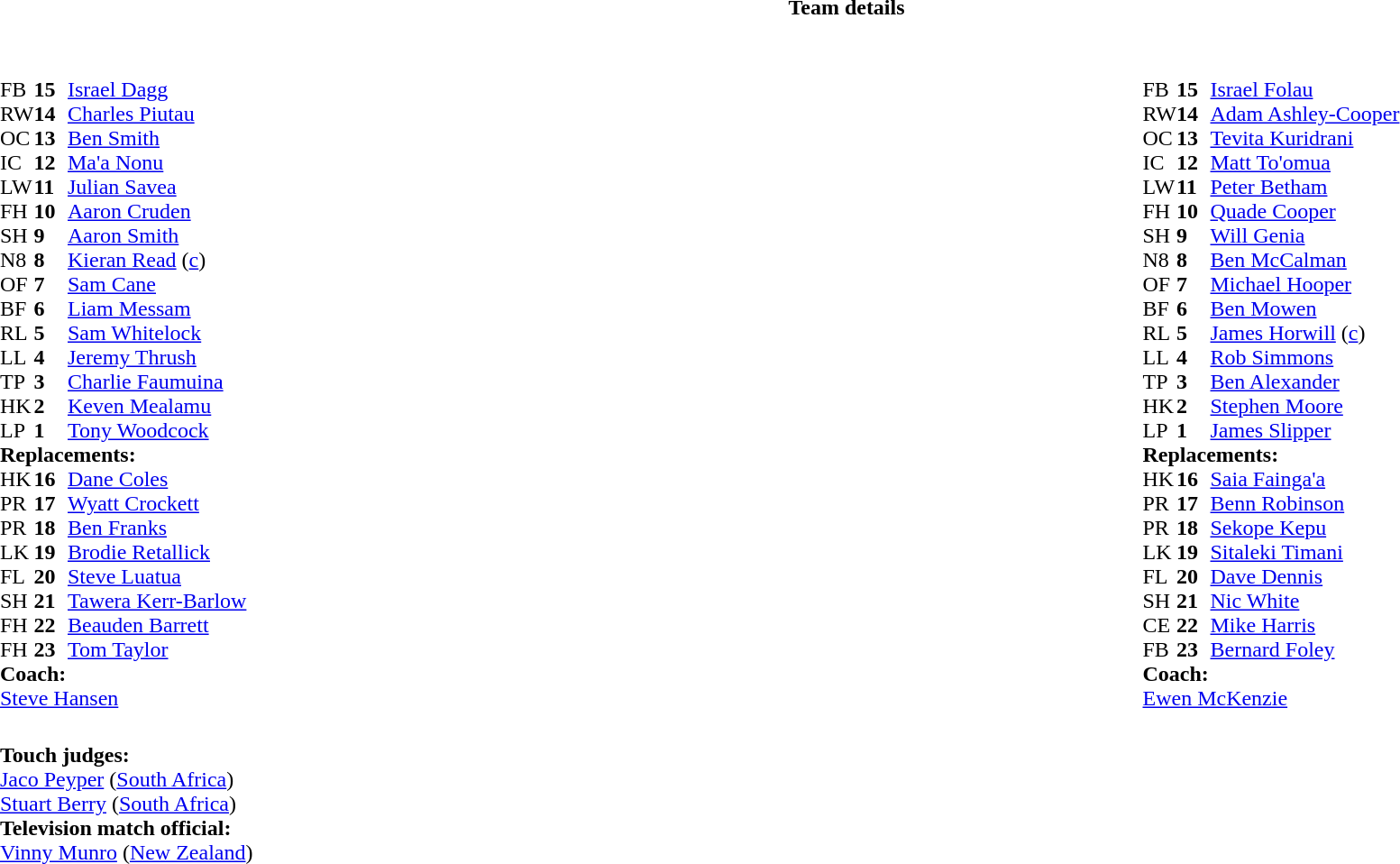<table border="0" width="100%" class="collapsible collapsed">
<tr>
<th>Team details</th>
</tr>
<tr>
<td><br><table width="100%">
<tr>
<td valign="top" width="50%"><br><table style="font-size: 100%" cellspacing="0" cellpadding="0">
<tr>
<th width="25"></th>
<th width="25"></th>
</tr>
<tr>
<td>FB</td>
<td><strong>15</strong></td>
<td><a href='#'>Israel Dagg</a></td>
</tr>
<tr>
<td>RW</td>
<td><strong>14</strong></td>
<td><a href='#'>Charles Piutau</a></td>
</tr>
<tr>
<td>OC</td>
<td><strong>13</strong></td>
<td><a href='#'>Ben Smith</a></td>
<td></td>
<td></td>
</tr>
<tr>
<td>IC</td>
<td><strong>12</strong></td>
<td><a href='#'>Ma'a Nonu</a></td>
</tr>
<tr>
<td>LW</td>
<td><strong>11</strong></td>
<td><a href='#'>Julian Savea</a></td>
</tr>
<tr>
<td>FH</td>
<td><strong>10</strong></td>
<td><a href='#'>Aaron Cruden</a></td>
<td></td>
<td></td>
</tr>
<tr>
<td>SH</td>
<td><strong>9</strong></td>
<td><a href='#'>Aaron Smith</a></td>
<td></td>
<td></td>
</tr>
<tr>
<td>N8</td>
<td><strong>8</strong></td>
<td><a href='#'>Kieran Read</a> (<a href='#'>c</a>)</td>
</tr>
<tr>
<td>OF</td>
<td><strong>7</strong></td>
<td><a href='#'>Sam Cane</a></td>
</tr>
<tr>
<td>BF</td>
<td><strong>6</strong></td>
<td><a href='#'>Liam Messam</a></td>
<td></td>
<td></td>
</tr>
<tr>
<td>RL</td>
<td><strong>5</strong></td>
<td><a href='#'>Sam Whitelock</a></td>
</tr>
<tr>
<td>LL</td>
<td><strong>4</strong></td>
<td><a href='#'>Jeremy Thrush</a></td>
<td></td>
<td></td>
</tr>
<tr>
<td>TP</td>
<td><strong>3</strong></td>
<td><a href='#'>Charlie Faumuina</a></td>
<td></td>
<td></td>
</tr>
<tr>
<td>HK</td>
<td><strong>2</strong></td>
<td><a href='#'>Keven Mealamu</a></td>
<td></td>
<td></td>
</tr>
<tr>
<td>LP</td>
<td><strong>1</strong></td>
<td><a href='#'>Tony Woodcock</a></td>
<td></td>
<td></td>
</tr>
<tr>
<td colspan=3><strong>Replacements:</strong></td>
</tr>
<tr>
<td>HK</td>
<td><strong>16</strong></td>
<td><a href='#'>Dane Coles</a></td>
<td></td>
<td></td>
</tr>
<tr>
<td>PR</td>
<td><strong>17</strong></td>
<td><a href='#'>Wyatt Crockett</a></td>
<td></td>
<td></td>
</tr>
<tr>
<td>PR</td>
<td><strong>18</strong></td>
<td><a href='#'>Ben Franks</a></td>
<td></td>
<td></td>
</tr>
<tr>
<td>LK</td>
<td><strong>19</strong></td>
<td><a href='#'>Brodie Retallick</a></td>
<td></td>
<td></td>
</tr>
<tr>
<td>FL</td>
<td><strong>20</strong></td>
<td><a href='#'>Steve Luatua</a></td>
<td></td>
<td></td>
</tr>
<tr>
<td>SH</td>
<td><strong>21</strong></td>
<td><a href='#'>Tawera Kerr-Barlow</a></td>
<td></td>
<td></td>
</tr>
<tr>
<td>FH</td>
<td><strong>22</strong></td>
<td><a href='#'>Beauden Barrett</a></td>
<td></td>
<td></td>
</tr>
<tr>
<td>FH</td>
<td><strong>23</strong></td>
<td><a href='#'>Tom Taylor</a></td>
<td></td>
<td></td>
</tr>
<tr>
<td colspan=3><strong>Coach:</strong></td>
</tr>
<tr>
<td colspan="4"> <a href='#'>Steve Hansen</a></td>
</tr>
</table>
</td>
<td valign="top" width="50%"><br><table style="font-size: 100%" cellspacing="0" cellpadding="0" align="center">
<tr>
<th width="25"></th>
<th width="25"></th>
</tr>
<tr>
<td>FB</td>
<td><strong>15</strong></td>
<td><a href='#'>Israel Folau</a></td>
</tr>
<tr>
<td>RW</td>
<td><strong>14</strong></td>
<td><a href='#'>Adam Ashley-Cooper</a></td>
</tr>
<tr>
<td>OC</td>
<td><strong>13</strong></td>
<td><a href='#'>Tevita Kuridrani</a></td>
</tr>
<tr>
<td>IC</td>
<td><strong>12</strong></td>
<td><a href='#'>Matt To'omua</a></td>
</tr>
<tr>
<td>LW</td>
<td><strong>11</strong></td>
<td><a href='#'>Peter Betham</a></td>
<td></td>
<td></td>
</tr>
<tr>
<td>FH</td>
<td><strong>10</strong></td>
<td><a href='#'>Quade Cooper</a></td>
</tr>
<tr>
<td>SH</td>
<td><strong>9</strong></td>
<td><a href='#'>Will Genia</a></td>
</tr>
<tr>
<td>N8</td>
<td><strong>8</strong></td>
<td><a href='#'>Ben McCalman</a></td>
<td></td>
<td></td>
</tr>
<tr>
<td>OF</td>
<td><strong>7</strong></td>
<td><a href='#'>Michael Hooper</a></td>
</tr>
<tr>
<td>BF</td>
<td><strong>6</strong></td>
<td><a href='#'>Ben Mowen</a></td>
</tr>
<tr>
<td>RL</td>
<td><strong>5</strong></td>
<td><a href='#'>James Horwill</a> (<a href='#'>c</a>)</td>
<td></td>
<td></td>
</tr>
<tr>
<td>LL</td>
<td><strong>4</strong></td>
<td><a href='#'>Rob Simmons</a></td>
</tr>
<tr>
<td>TP</td>
<td><strong>3</strong></td>
<td><a href='#'>Ben Alexander</a></td>
<td></td>
<td></td>
</tr>
<tr>
<td>HK</td>
<td><strong>2</strong></td>
<td><a href='#'>Stephen Moore</a></td>
<td></td>
<td></td>
</tr>
<tr>
<td>LP</td>
<td><strong>1</strong></td>
<td><a href='#'>James Slipper</a></td>
<td></td>
<td></td>
</tr>
<tr>
<td colspan=3><strong>Replacements:</strong></td>
</tr>
<tr>
<td>HK</td>
<td><strong>16</strong></td>
<td><a href='#'>Saia Fainga'a</a></td>
<td></td>
<td></td>
</tr>
<tr>
<td>PR</td>
<td><strong>17</strong></td>
<td><a href='#'>Benn Robinson</a></td>
<td></td>
<td></td>
</tr>
<tr>
<td>PR</td>
<td><strong>18</strong></td>
<td><a href='#'>Sekope Kepu</a></td>
<td></td>
<td></td>
</tr>
<tr>
<td>LK</td>
<td><strong>19</strong></td>
<td><a href='#'>Sitaleki Timani</a></td>
<td></td>
<td></td>
</tr>
<tr>
<td>FL</td>
<td><strong>20</strong></td>
<td><a href='#'>Dave Dennis</a></td>
<td></td>
<td></td>
</tr>
<tr>
<td>SH</td>
<td><strong>21</strong></td>
<td><a href='#'>Nic White</a></td>
</tr>
<tr>
<td>CE</td>
<td><strong>22</strong></td>
<td><a href='#'>Mike Harris</a></td>
</tr>
<tr>
<td>FB</td>
<td><strong>23</strong></td>
<td><a href='#'>Bernard Foley</a></td>
<td></td>
<td></td>
</tr>
<tr>
<td colspan=3><strong>Coach:</strong></td>
</tr>
<tr>
<td colspan="4"> <a href='#'>Ewen McKenzie</a></td>
</tr>
</table>
</td>
</tr>
</table>
<table width=100% style="font-size: 100%">
<tr>
<td><br><strong>Touch judges:</strong>
<br><a href='#'>Jaco Peyper</a> (<a href='#'>South Africa</a>)
<br><a href='#'>Stuart Berry</a> (<a href='#'>South Africa</a>)
<br><strong>Television match official:</strong>
<br><a href='#'>Vinny Munro</a> (<a href='#'>New Zealand</a>)</td>
</tr>
</table>
</td>
</tr>
</table>
